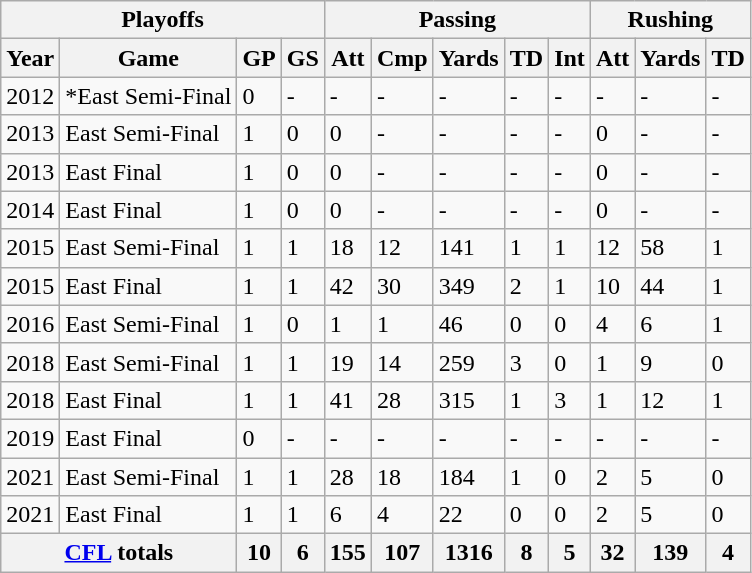<table class="wikitable">
<tr>
<th colspan="4">Playoffs</th>
<th colspan="5">Passing</th>
<th colspan="3">Rushing</th>
</tr>
<tr>
<th>Year</th>
<th>Game</th>
<th>GP</th>
<th>GS</th>
<th>Att</th>
<th>Cmp</th>
<th>Yards</th>
<th>TD</th>
<th>Int</th>
<th>Att</th>
<th>Yards</th>
<th>TD</th>
</tr>
<tr>
<td>2012</td>
<td>*East Semi-Final</td>
<td>0</td>
<td>-</td>
<td>-</td>
<td>-</td>
<td>-</td>
<td>-</td>
<td>-</td>
<td>-</td>
<td>-</td>
<td>-</td>
</tr>
<tr>
<td>2013</td>
<td>East Semi-Final</td>
<td>1</td>
<td>0</td>
<td>0</td>
<td>-</td>
<td>-</td>
<td>-</td>
<td>-</td>
<td>0</td>
<td>-</td>
<td>-</td>
</tr>
<tr>
<td>2013</td>
<td>East Final</td>
<td>1</td>
<td>0</td>
<td>0</td>
<td>-</td>
<td>-</td>
<td>-</td>
<td>-</td>
<td>0</td>
<td>-</td>
<td>-</td>
</tr>
<tr>
<td>2014</td>
<td>East Final</td>
<td>1</td>
<td>0</td>
<td>0</td>
<td>-</td>
<td>-</td>
<td>-</td>
<td>-</td>
<td>0</td>
<td>-</td>
<td>-</td>
</tr>
<tr>
<td>2015</td>
<td>East Semi-Final</td>
<td>1</td>
<td>1</td>
<td>18</td>
<td>12</td>
<td>141</td>
<td>1</td>
<td>1</td>
<td>12</td>
<td>58</td>
<td>1</td>
</tr>
<tr>
<td>2015</td>
<td>East Final</td>
<td>1</td>
<td>1</td>
<td>42</td>
<td>30</td>
<td>349</td>
<td>2</td>
<td>1</td>
<td>10</td>
<td>44</td>
<td>1</td>
</tr>
<tr>
<td>2016</td>
<td>East Semi-Final</td>
<td>1</td>
<td>0</td>
<td>1</td>
<td>1</td>
<td>46</td>
<td>0</td>
<td>0</td>
<td>4</td>
<td>6</td>
<td>1</td>
</tr>
<tr>
<td>2018</td>
<td>East Semi-Final</td>
<td>1</td>
<td>1</td>
<td>19</td>
<td>14</td>
<td>259</td>
<td>3</td>
<td>0</td>
<td>1</td>
<td>9</td>
<td>0</td>
</tr>
<tr>
<td>2018</td>
<td>East Final</td>
<td>1</td>
<td>1</td>
<td>41</td>
<td>28</td>
<td>315</td>
<td>1</td>
<td>3</td>
<td>1</td>
<td>12</td>
<td>1</td>
</tr>
<tr>
<td>2019</td>
<td>East Final</td>
<td>0</td>
<td>-</td>
<td>-</td>
<td>-</td>
<td>-</td>
<td>-</td>
<td>-</td>
<td>-</td>
<td>-</td>
<td>-</td>
</tr>
<tr>
<td>2021</td>
<td>East Semi-Final</td>
<td>1</td>
<td>1</td>
<td>28</td>
<td>18</td>
<td>184</td>
<td>1</td>
<td>0</td>
<td>2</td>
<td>5</td>
<td>0</td>
</tr>
<tr>
<td>2021</td>
<td>East Final</td>
<td>1</td>
<td>1</td>
<td>6</td>
<td>4</td>
<td>22</td>
<td>0</td>
<td>0</td>
<td>2</td>
<td>5</td>
<td>0</td>
</tr>
<tr>
<th colspan="2"><a href='#'>CFL</a> totals</th>
<th>10</th>
<th>6</th>
<th>155</th>
<th>107</th>
<th>1316</th>
<th>8</th>
<th>5</th>
<th>32</th>
<th>139</th>
<th>4</th>
</tr>
</table>
